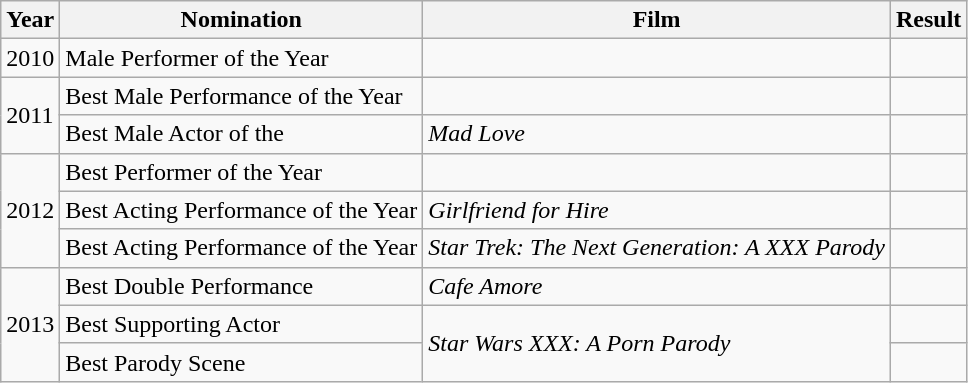<table class="wikitable">
<tr>
<th>Year</th>
<th>Nomination</th>
<th>Film</th>
<th>Result</th>
</tr>
<tr>
<td>2010</td>
<td>Male Performer of the Year</td>
<td></td>
<td></td>
</tr>
<tr>
<td rowspan="2">2011</td>
<td>Best Male Performance of the Year</td>
<td></td>
<td></td>
</tr>
<tr>
<td>Best Male Actor of the</td>
<td><em>Mad Love</em></td>
<td></td>
</tr>
<tr>
<td rowspan="3">2012</td>
<td>Best Performer of the Year</td>
<td></td>
<td></td>
</tr>
<tr>
<td>Best Acting Performance of the Year</td>
<td><em>Girlfriend for Hire</em></td>
<td></td>
</tr>
<tr>
<td>Best Acting Performance of the Year</td>
<td><em>Star Trek: The Next Generation: A XXX Parody</em></td>
<td></td>
</tr>
<tr>
<td rowspan="3">2013</td>
<td>Best Double Performance</td>
<td><em>Cafe Amore</em></td>
<td></td>
</tr>
<tr>
<td>Best Supporting Actor</td>
<td rowspan="2"><em>Star Wars XXX: A Porn Parody</em></td>
<td></td>
</tr>
<tr>
<td>Best Parody Scene</td>
<td></td>
</tr>
</table>
